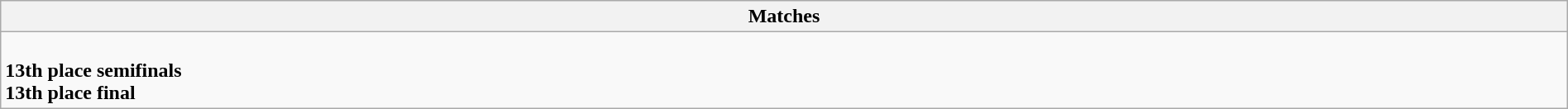<table class="wikitable collapsible collapsed" style="width:100%;">
<tr>
<th>Matches</th>
</tr>
<tr>
<td><br><strong>13th place semifinals</strong>

<br><strong>13th place final</strong><br></td>
</tr>
</table>
